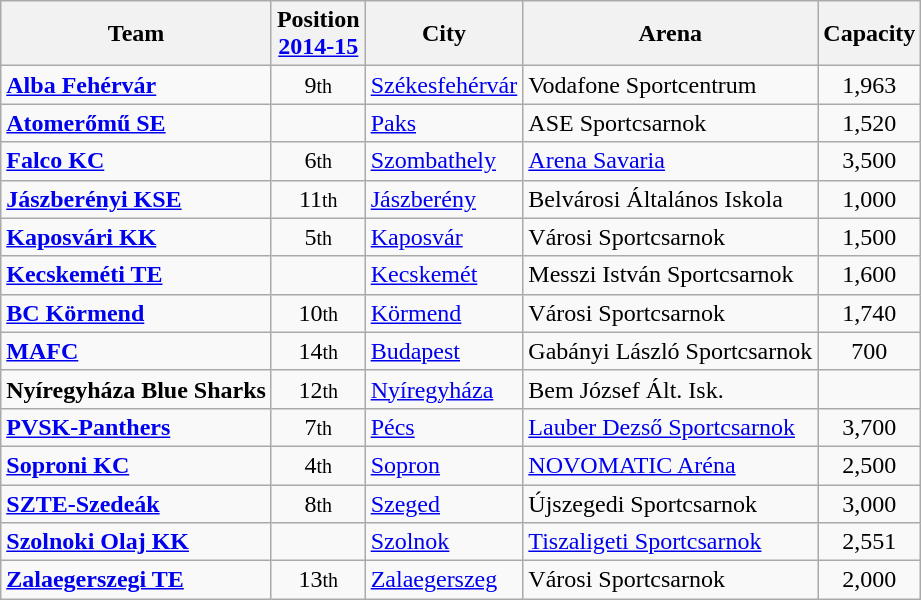<table class="wikitable sortable">
<tr>
<th>Team</th>
<th>Position<br><a href='#'>2014-15</a></th>
<th>City</th>
<th>Arena</th>
<th>Capacity</th>
</tr>
<tr>
<td><strong><a href='#'>Alba Fehérvár</a></strong></td>
<td style="text-align:center;">9<small>th</small></td>
<td><a href='#'>Székesfehérvár</a></td>
<td>Vodafone Sportcentrum</td>
<td align="center">1,963</td>
</tr>
<tr>
<td><strong><a href='#'>Atomerőmű SE</a></strong></td>
<td></td>
<td><a href='#'>Paks</a></td>
<td>ASE Sportcsarnok</td>
<td align="center">1,520</td>
</tr>
<tr>
<td><strong><a href='#'>Falco KC</a></strong></td>
<td style="text-align:center;">6<small>th</small></td>
<td><a href='#'>Szombathely</a></td>
<td><a href='#'>Arena Savaria</a></td>
<td align="center">3,500</td>
</tr>
<tr>
<td><strong><a href='#'>Jászberényi KSE</a></strong></td>
<td style="text-align:center;">11<small>th</small></td>
<td><a href='#'>Jászberény</a></td>
<td>Belvárosi Általános Iskola</td>
<td align="center">1,000</td>
</tr>
<tr>
<td><strong><a href='#'>Kaposvári KK</a></strong></td>
<td style="text-align:center;">5<small>th</small></td>
<td><a href='#'>Kaposvár</a></td>
<td>Városi Sportcsarnok</td>
<td align="center">1,500</td>
</tr>
<tr>
<td><strong><a href='#'>Kecskeméti TE</a></strong></td>
<td></td>
<td><a href='#'>Kecskemét</a></td>
<td>Messzi István Sportcsarnok</td>
<td align="center">1,600</td>
</tr>
<tr>
<td><strong><a href='#'>BC Körmend</a></strong></td>
<td style="text-align:center;">10<small>th</small></td>
<td><a href='#'>Körmend</a></td>
<td>Városi Sportcsarnok</td>
<td align="center">1,740</td>
</tr>
<tr>
<td><strong><a href='#'>MAFC</a></strong></td>
<td style="text-align:center;">14<small>th</small></td>
<td><a href='#'>Budapest</a></td>
<td>Gabányi László Sportcsarnok</td>
<td align="center">700</td>
</tr>
<tr>
<td><strong>Nyíregyháza Blue Sharks</strong></td>
<td style="text-align:center;">12<small>th</small></td>
<td><a href='#'>Nyíregyháza</a></td>
<td>Bem József Ált. Isk.</td>
<td align="center"></td>
</tr>
<tr>
<td><strong><a href='#'>PVSK-Panthers</a></strong></td>
<td style="text-align:center;">7<small>th</small></td>
<td><a href='#'>Pécs</a></td>
<td><a href='#'>Lauber Dezső Sportcsarnok</a></td>
<td align="center">3,700</td>
</tr>
<tr>
<td><strong><a href='#'>Soproni KC</a></strong></td>
<td style="text-align:center;">4<small>th</small></td>
<td><a href='#'>Sopron</a></td>
<td><a href='#'>NOVOMATIC Aréna</a></td>
<td align="center">2,500</td>
</tr>
<tr>
<td><strong><a href='#'>SZTE-Szedeák</a></strong></td>
<td style="text-align:center;">8<small>th</small></td>
<td><a href='#'>Szeged</a></td>
<td>Újszegedi Sportcsarnok</td>
<td align="center">3,000</td>
</tr>
<tr>
<td><strong><a href='#'>Szolnoki Olaj KK</a></strong></td>
<td></td>
<td><a href='#'>Szolnok</a></td>
<td><a href='#'>Tiszaligeti Sportcsarnok</a></td>
<td align="center">2,551</td>
</tr>
<tr>
<td><strong><a href='#'>Zalaegerszegi TE</a></strong></td>
<td style="text-align:center;">13<small>th</small></td>
<td><a href='#'>Zalaegerszeg</a></td>
<td>Városi Sportcsarnok</td>
<td align="center">2,000</td>
</tr>
</table>
